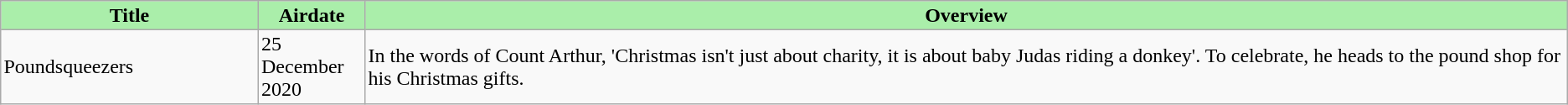<table border="2" cellpadding="2" cellspacing="0" style="margin: 0 1em 0 0; background: #f9f9f9; border: 1px #aaa solid; border-collapse: collapse; font-size: 100%;">
<tr style="background:#aaeeaa">
<th width="200px">Title</th>
<th width="80px">Airdate</th>
<th>Overview</th>
</tr>
<tr>
<td>Poundsqueezers</td>
<td>25 December 2020</td>
<td>In the words of Count Arthur, 'Christmas isn't just about charity, it is about baby Judas riding a donkey'. To celebrate, he heads to the pound shop for his Christmas gifts.</td>
</tr>
</table>
